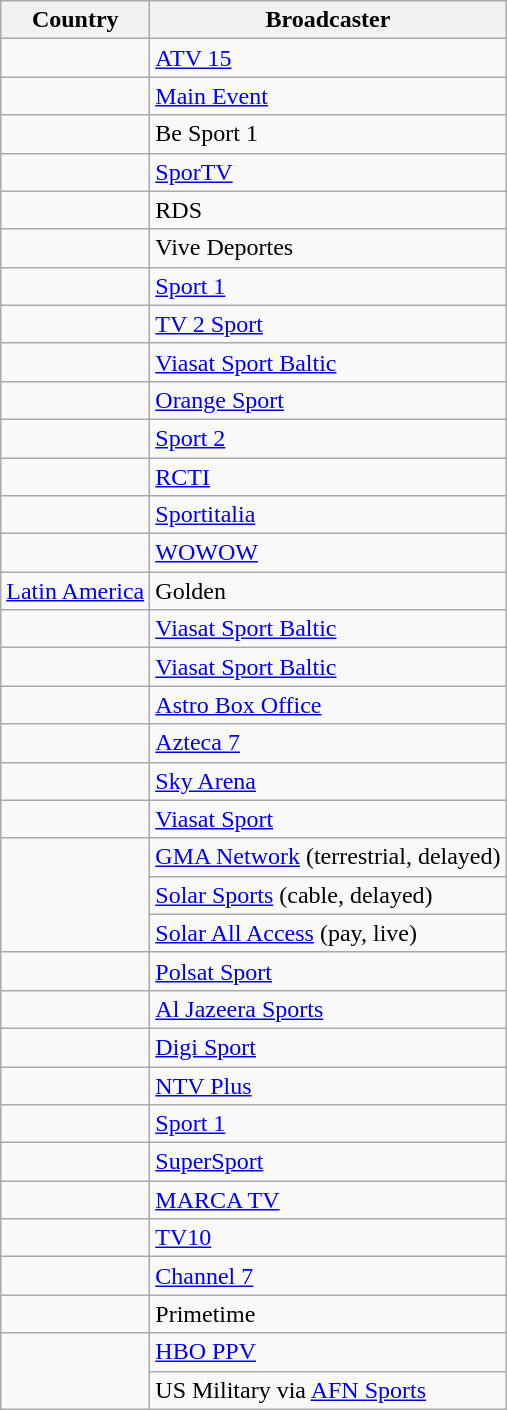<table class="wikitable">
<tr>
<th align=center>Country</th>
<th align=center>Broadcaster</th>
</tr>
<tr>
<td></td>
<td><a href='#'>ATV 15</a></td>
</tr>
<tr>
<td></td>
<td><a href='#'>Main Event</a></td>
</tr>
<tr>
<td></td>
<td>Be Sport 1</td>
</tr>
<tr>
<td></td>
<td><a href='#'>SporTV</a></td>
</tr>
<tr>
<td></td>
<td>RDS</td>
</tr>
<tr>
<td></td>
<td>Vive Deportes</td>
</tr>
<tr>
<td></td>
<td><a href='#'>Sport 1</a></td>
</tr>
<tr>
<td></td>
<td><a href='#'>TV 2 Sport</a></td>
</tr>
<tr>
<td></td>
<td><a href='#'>Viasat Sport Baltic</a></td>
</tr>
<tr>
<td></td>
<td><a href='#'>Orange Sport</a></td>
</tr>
<tr>
<td></td>
<td><a href='#'>Sport 2</a></td>
</tr>
<tr>
<td></td>
<td><a href='#'>RCTI</a></td>
</tr>
<tr>
<td></td>
<td><a href='#'>Sportitalia</a></td>
</tr>
<tr>
<td></td>
<td><a href='#'>WOWOW</a></td>
</tr>
<tr>
<td><a href='#'>Latin America</a></td>
<td>Golden</td>
</tr>
<tr>
<td></td>
<td><a href='#'>Viasat Sport Baltic</a></td>
</tr>
<tr>
<td></td>
<td><a href='#'>Viasat Sport Baltic</a></td>
</tr>
<tr>
<td></td>
<td><a href='#'>Astro Box Office</a></td>
</tr>
<tr>
<td></td>
<td><a href='#'>Azteca 7</a></td>
</tr>
<tr>
<td></td>
<td><a href='#'>Sky Arena</a></td>
</tr>
<tr>
<td></td>
<td><a href='#'>Viasat Sport</a></td>
</tr>
<tr>
<td rowspan="3"></td>
<td><a href='#'>GMA Network</a> (terrestrial, delayed)</td>
</tr>
<tr>
<td><a href='#'>Solar Sports</a> (cable, delayed)</td>
</tr>
<tr>
<td><a href='#'>Solar All Access</a> (pay, live)</td>
</tr>
<tr>
<td></td>
<td><a href='#'>Polsat Sport</a></td>
</tr>
<tr>
<td></td>
<td><a href='#'>Al Jazeera Sports</a></td>
</tr>
<tr>
<td></td>
<td><a href='#'>Digi Sport</a></td>
</tr>
<tr>
<td></td>
<td><a href='#'>NTV Plus</a></td>
</tr>
<tr>
<td></td>
<td><a href='#'>Sport 1</a></td>
</tr>
<tr>
<td></td>
<td><a href='#'>SuperSport</a></td>
</tr>
<tr>
<td></td>
<td><a href='#'>MARCA TV</a></td>
</tr>
<tr>
<td></td>
<td><a href='#'>TV10</a></td>
</tr>
<tr>
<td></td>
<td><a href='#'>Channel 7</a></td>
</tr>
<tr>
<td></td>
<td>Primetime</td>
</tr>
<tr>
<td rowspan="2"></td>
<td><a href='#'>HBO PPV</a></td>
</tr>
<tr>
<td>US Military via <a href='#'>AFN Sports</a></td>
</tr>
</table>
